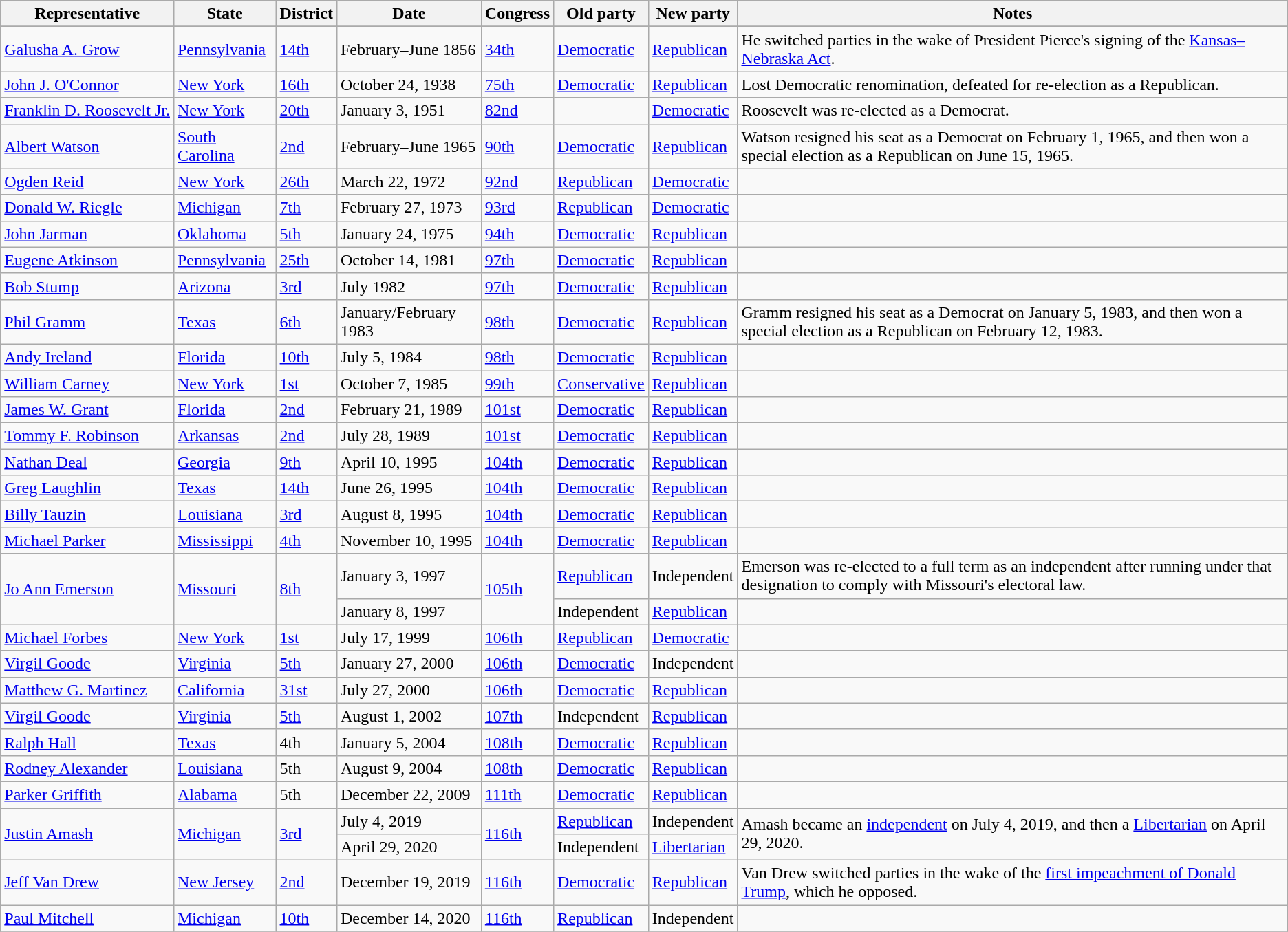<table class="wikitable sortable">
<tr>
<th>Representative</th>
<th>State</th>
<th>District</th>
<th data-sort-type="usLongDate">Date</th>
<th>Congress</th>
<th>Old party</th>
<th>New party</th>
<th>Notes</th>
</tr>
<tr align=center>
</tr>
<tr>
<td nowrap><a href='#'>Galusha A. Grow</a></td>
<td><a href='#'>Pennsylvania</a></td>
<td><a href='#'>14th</a></td>
<td>February–June 1856</td>
<td><a href='#'>34th</a></td>
<td><a href='#'>Democratic</a></td>
<td><a href='#'>Republican</a></td>
<td>He switched parties in the wake of President Pierce's signing of the <a href='#'>Kansas–Nebraska Act</a>.</td>
</tr>
<tr>
<td nowrap><a href='#'>John J. O'Connor</a></td>
<td><a href='#'>New York</a></td>
<td><a href='#'>16th</a></td>
<td>October 24, 1938</td>
<td><a href='#'>75th</a></td>
<td><a href='#'>Democratic</a></td>
<td><a href='#'>Republican</a></td>
<td>Lost Democratic renomination, defeated for re-election as a Republican.</td>
</tr>
<tr>
<td nowrap><a href='#'>Franklin D. Roosevelt Jr.</a></td>
<td><a href='#'>New York</a></td>
<td><a href='#'>20th</a></td>
<td>January 3, 1951</td>
<td><a href='#'>82nd</a></td>
<td></td>
<td><a href='#'>Democratic</a></td>
<td>Roosevelt was re-elected as a Democrat.</td>
</tr>
<tr>
<td nowrap><a href='#'>Albert Watson</a></td>
<td><a href='#'>South Carolina</a></td>
<td><a href='#'>2nd</a></td>
<td>February–June 1965</td>
<td><a href='#'>90th</a></td>
<td><a href='#'>Democratic</a></td>
<td><a href='#'>Republican</a></td>
<td>Watson resigned his seat as a Democrat on February 1, 1965, and then won a special election as a Republican on June 15, 1965.</td>
</tr>
<tr>
<td nowrap><a href='#'>Ogden Reid</a></td>
<td><a href='#'>New York</a></td>
<td><a href='#'>26th</a></td>
<td>March 22, 1972</td>
<td><a href='#'>92nd</a></td>
<td><a href='#'>Republican</a></td>
<td><a href='#'>Democratic</a></td>
<td></td>
</tr>
<tr>
<td nowrap><a href='#'>Donald W. Riegle</a></td>
<td><a href='#'>Michigan</a></td>
<td><a href='#'>7th</a></td>
<td>February 27, 1973</td>
<td><a href='#'>93rd</a></td>
<td><a href='#'>Republican</a></td>
<td><a href='#'>Democratic</a></td>
<td></td>
</tr>
<tr>
<td nowrap><a href='#'>John Jarman</a></td>
<td><a href='#'>Oklahoma</a></td>
<td><a href='#'>5th</a></td>
<td>January 24, 1975</td>
<td><a href='#'>94th</a></td>
<td><a href='#'>Democratic</a></td>
<td><a href='#'>Republican</a></td>
<td></td>
</tr>
<tr>
<td nowrap><a href='#'>Eugene Atkinson</a></td>
<td><a href='#'>Pennsylvania</a></td>
<td><a href='#'>25th</a></td>
<td>October 14, 1981</td>
<td><a href='#'>97th</a></td>
<td><a href='#'>Democratic</a></td>
<td><a href='#'>Republican</a></td>
<td></td>
</tr>
<tr>
<td nowrap><a href='#'>Bob Stump</a></td>
<td><a href='#'>Arizona</a></td>
<td><a href='#'>3rd</a></td>
<td>July 1982</td>
<td><a href='#'>97th</a></td>
<td><a href='#'>Democratic</a></td>
<td><a href='#'>Republican</a></td>
<td></td>
</tr>
<tr>
<td nowrap><a href='#'>Phil Gramm</a></td>
<td><a href='#'>Texas</a></td>
<td><a href='#'>6th</a></td>
<td>January/February 1983</td>
<td><a href='#'>98th</a></td>
<td><a href='#'>Democratic</a></td>
<td><a href='#'>Republican</a></td>
<td>Gramm resigned his seat as a Democrat on January 5, 1983, and then won a special election as a Republican on February 12, 1983.</td>
</tr>
<tr>
<td nowrap><a href='#'>Andy Ireland</a></td>
<td><a href='#'>Florida</a></td>
<td><a href='#'>10th</a></td>
<td>July 5, 1984</td>
<td><a href='#'>98th</a></td>
<td><a href='#'>Democratic</a></td>
<td><a href='#'>Republican</a></td>
<td></td>
</tr>
<tr>
<td nowrap><a href='#'>William Carney</a></td>
<td><a href='#'>New York</a></td>
<td><a href='#'>1st</a></td>
<td>October 7, 1985</td>
<td><a href='#'>99th</a></td>
<td><a href='#'>Conservative</a></td>
<td><a href='#'>Republican</a></td>
<td></td>
</tr>
<tr>
<td nowrap><a href='#'>James W. Grant</a></td>
<td><a href='#'>Florida</a></td>
<td><a href='#'>2nd</a></td>
<td>February 21, 1989</td>
<td><a href='#'>101st</a></td>
<td><a href='#'>Democratic</a></td>
<td><a href='#'>Republican</a></td>
<td></td>
</tr>
<tr>
<td nowrap><a href='#'>Tommy F. Robinson</a></td>
<td><a href='#'>Arkansas</a></td>
<td><a href='#'>2nd</a></td>
<td>July 28, 1989</td>
<td><a href='#'>101st</a></td>
<td><a href='#'>Democratic</a></td>
<td><a href='#'>Republican</a></td>
<td></td>
</tr>
<tr>
<td nowrap><a href='#'>Nathan Deal</a></td>
<td><a href='#'>Georgia</a></td>
<td><a href='#'>9th</a></td>
<td>April 10, 1995</td>
<td><a href='#'>104th</a></td>
<td><a href='#'>Democratic</a></td>
<td><a href='#'>Republican</a></td>
<td></td>
</tr>
<tr>
<td nowrap><a href='#'>Greg Laughlin</a></td>
<td><a href='#'>Texas</a></td>
<td><a href='#'>14th</a></td>
<td>June 26, 1995</td>
<td><a href='#'>104th</a></td>
<td><a href='#'>Democratic</a></td>
<td><a href='#'>Republican</a></td>
<td></td>
</tr>
<tr>
<td nowrap><a href='#'>Billy Tauzin</a></td>
<td><a href='#'>Louisiana</a></td>
<td><a href='#'>3rd</a></td>
<td>August 8, 1995</td>
<td><a href='#'>104th</a></td>
<td><a href='#'>Democratic</a></td>
<td><a href='#'>Republican</a></td>
<td></td>
</tr>
<tr>
<td nowrap><a href='#'>Michael Parker</a></td>
<td><a href='#'>Mississippi</a></td>
<td><a href='#'>4th</a></td>
<td>November 10, 1995</td>
<td><a href='#'>104th</a></td>
<td><a href='#'>Democratic</a></td>
<td><a href='#'>Republican</a></td>
<td></td>
</tr>
<tr>
<td nowrap rowspan=2><a href='#'>Jo Ann Emerson</a></td>
<td rowspan=2><a href='#'>Missouri</a></td>
<td rowspan=2><a href='#'>8th</a></td>
<td>January 3, 1997</td>
<td rowspan=2><a href='#'>105th</a></td>
<td><a href='#'>Republican</a></td>
<td>Independent</td>
<td>Emerson was re-elected to a full term as an independent after running under that designation to comply with Missouri's electoral law.</td>
</tr>
<tr>
<td>January 8, 1997</td>
<td>Independent</td>
<td><a href='#'>Republican</a></td>
<td></td>
</tr>
<tr>
<td nowrap><a href='#'>Michael Forbes</a></td>
<td><a href='#'>New York</a></td>
<td><a href='#'>1st</a></td>
<td>July 17, 1999</td>
<td><a href='#'>106th</a></td>
<td><a href='#'>Republican</a></td>
<td><a href='#'>Democratic</a></td>
<td></td>
</tr>
<tr>
<td nowrap><a href='#'>Virgil Goode</a></td>
<td><a href='#'>Virginia</a></td>
<td><a href='#'>5th</a></td>
<td>January 27, 2000</td>
<td><a href='#'>106th</a></td>
<td><a href='#'>Democratic</a></td>
<td>Independent</td>
<td></td>
</tr>
<tr>
<td nowrap><a href='#'>Matthew G. Martinez</a></td>
<td><a href='#'>California</a></td>
<td><a href='#'>31st</a></td>
<td>July 27, 2000</td>
<td><a href='#'>106th</a></td>
<td><a href='#'>Democratic</a></td>
<td><a href='#'>Republican</a></td>
<td></td>
</tr>
<tr>
<td nowrap><a href='#'>Virgil Goode</a></td>
<td><a href='#'>Virginia</a></td>
<td><a href='#'>5th</a></td>
<td>August 1, 2002</td>
<td><a href='#'>107th</a></td>
<td>Independent</td>
<td><a href='#'>Republican</a></td>
<td></td>
</tr>
<tr>
<td nowrap><a href='#'>Ralph Hall</a></td>
<td><a href='#'>Texas</a></td>
<td>4th</td>
<td>January 5, 2004</td>
<td><a href='#'>108th</a></td>
<td><a href='#'>Democratic</a></td>
<td><a href='#'>Republican</a></td>
<td></td>
</tr>
<tr>
<td nowrap><a href='#'>Rodney Alexander</a></td>
<td><a href='#'>Louisiana</a></td>
<td>5th</td>
<td>August 9, 2004</td>
<td><a href='#'>108th</a></td>
<td><a href='#'>Democratic</a></td>
<td><a href='#'>Republican</a></td>
<td></td>
</tr>
<tr>
<td nowrap><a href='#'>Parker Griffith</a></td>
<td><a href='#'>Alabama</a></td>
<td>5th</td>
<td>December 22, 2009</td>
<td><a href='#'>111th</a></td>
<td><a href='#'>Democratic</a></td>
<td><a href='#'>Republican</a></td>
<td></td>
</tr>
<tr>
<td rowspan="2" nowrap><a href='#'>Justin Amash</a></td>
<td rowspan="2"><a href='#'>Michigan</a></td>
<td rowspan="2"><a href='#'>3rd</a></td>
<td>July 4, 2019</td>
<td rowspan="2"><a href='#'>116th</a></td>
<td><a href='#'>Republican</a></td>
<td>Independent</td>
<td rowspan="2">Amash became an <a href='#'>independent</a> on July 4, 2019, and then a <a href='#'>Libertarian</a> on April 29, 2020.</td>
</tr>
<tr>
<td>April 29, 2020</td>
<td>Independent</td>
<td><a href='#'>Libertarian</a></td>
</tr>
<tr>
<td nowrap><a href='#'>Jeff Van Drew</a></td>
<td><a href='#'>New Jersey</a></td>
<td><a href='#'>2nd</a></td>
<td>December 19, 2019</td>
<td><a href='#'>116th</a></td>
<td><a href='#'>Democratic</a></td>
<td><a href='#'>Republican</a></td>
<td>Van Drew switched parties in the wake of the <a href='#'>first impeachment of Donald Trump</a>, which he opposed.</td>
</tr>
<tr>
<td nowrap><a href='#'>Paul Mitchell</a></td>
<td><a href='#'>Michigan</a></td>
<td><a href='#'>10th</a></td>
<td>December 14, 2020</td>
<td><a href='#'>116th</a></td>
<td><a href='#'>Republican</a></td>
<td>Independent</td>
<td></td>
</tr>
<tr>
</tr>
</table>
